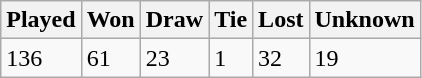<table class="wikitable">
<tr>
<th>Played</th>
<th>Won</th>
<th>Draw</th>
<th>Tie</th>
<th>Lost</th>
<th>Unknown</th>
</tr>
<tr>
<td>136</td>
<td>61</td>
<td>23</td>
<td>1</td>
<td>32</td>
<td>19</td>
</tr>
</table>
